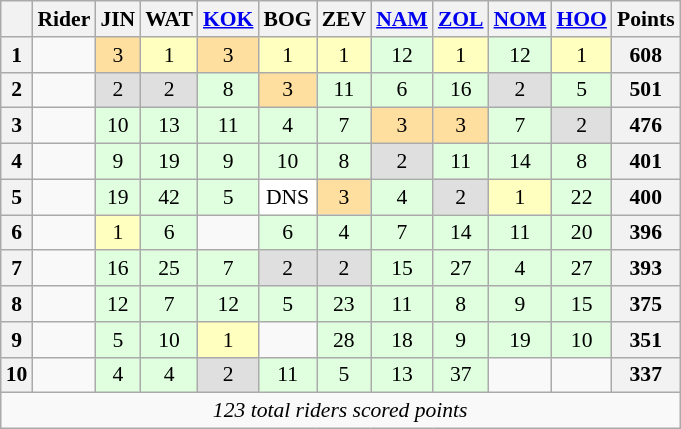<table class="wikitable" style="font-size: 90%; text-align:center">
<tr style="vertical-align:middle;">
<th style="vertical-align:middle"></th>
<th style="vertical-align:middle;background">Rider</th>
<th>JIN<br></th>
<th>WAT<br></th>
<th><a href='#'>KOK</a><br></th>
<th>BOG<br></th>
<th>ZEV<br></th>
<th><a href='#'>NAM</a><br></th>
<th><a href='#'>ZOL</a><br></th>
<th><a href='#'>NOM</a><br></th>
<th><a href='#'>HOO</a><br></th>
<th style="vertical-align:middle">Points</th>
</tr>
<tr>
<th>1</th>
<td style="text-align:left"></td>
<td style="background-color:#ffdf9f">3</td>
<td style="background-color:#ffffbf">1</td>
<td style="background-color:#ffdf9f">3</td>
<td style="background-color:#ffffbf">1</td>
<td style="background-color:#ffffbf">1</td>
<td style="background-color:#dfffdf">12</td>
<td style="background-color:#ffffbf">1</td>
<td style="background-color:#dfffdf">12</td>
<td style="background-color:#ffffbf">1</td>
<th>608</th>
</tr>
<tr>
<th>2</th>
<td style="text-align:left"></td>
<td style="background-color:#dfdfdf">2</td>
<td style="background-color:#dfdfdf">2</td>
<td style="background-color:#dfffdf">8</td>
<td style="background-color:#ffdf9f">3</td>
<td style="background-color:#dfffdf">11</td>
<td style="background-color:#dfffdf">6</td>
<td style="background-color:#dfffdf">16</td>
<td style="background-color:#dfdfdf">2</td>
<td style="background-color:#dfffdf">5</td>
<th>501</th>
</tr>
<tr>
<th>3</th>
<td style="text-align:left"></td>
<td style="background-color:#dfffdf">10</td>
<td style="background-color:#dfffdf">13</td>
<td style="background-color:#dfffdf">11</td>
<td style="background-color:#dfffdf">4</td>
<td style="background-color:#dfffdf">7</td>
<td style="background-color:#ffdf9f">3</td>
<td style="background-color:#ffdf9f">3</td>
<td style="background-color:#dfffdf">7</td>
<td style="background-color:#dfdfdf">2</td>
<th>476</th>
</tr>
<tr>
<th>4</th>
<td style="text-align:left"></td>
<td style="background-color:#dfffdf">9</td>
<td style="background-color:#dfffdf">19</td>
<td style="background-color:#dfffdf">9</td>
<td style="background-color:#dfffdf">10</td>
<td style="background-color:#dfffdf">8</td>
<td style="background-color:#dfdfdf">2</td>
<td style="background-color:#dfffdf">11</td>
<td style="background-color:#dfffdf">14</td>
<td style="background-color:#dfffdf">8</td>
<th>401</th>
</tr>
<tr>
<th>5</th>
<td style="text-align:left"></td>
<td style="background-color:#dfffdf">19</td>
<td style="background-color:#dfffdf">42</td>
<td style="background-color:#dfffdf">5</td>
<td style="background-color:#ffffff">DNS</td>
<td style="background-color:#ffdf9f">3</td>
<td style="background-color:#dfffdf">4</td>
<td style="background-color:#dfdfdf">2</td>
<td style="background-color:#ffffbf">1</td>
<td style="background-color:#dfffdf">22</td>
<th>400</th>
</tr>
<tr>
<th>6</th>
<td style="text-align:left"></td>
<td style="background-color:#ffffbf">1</td>
<td style="background-color:#dfffdf">6</td>
<td></td>
<td style="background-color:#dfffdf">6</td>
<td style="background-color:#dfffdf">4</td>
<td style="background-color:#dfffdf">7</td>
<td style="background-color:#dfffdf">14</td>
<td style="background-color:#dfffdf">11</td>
<td style="background-color:#dfffdf">20</td>
<th>396</th>
</tr>
<tr>
<th>7</th>
<td style="text-align:left"></td>
<td style="background-color:#dfffdf">16</td>
<td style="background-color:#dfffdf">25</td>
<td style="background-color:#dfffdf">7</td>
<td style="background-color:#dfdfdf">2</td>
<td style="background-color:#dfdfdf">2</td>
<td style="background-color:#dfffdf">15</td>
<td style="background-color:#dfffdf">27</td>
<td style="background-color:#dfffdf">4</td>
<td style="background-color:#dfffdf">27</td>
<th>393</th>
</tr>
<tr>
<th>8</th>
<td style="text-align:left"></td>
<td style="background-color:#dfffdf">12</td>
<td style="background-color:#dfffdf">7</td>
<td style="background-color:#dfffdf">12</td>
<td style="background-color:#dfffdf">5</td>
<td style="background-color:#dfffdf">23</td>
<td style="background-color:#dfffdf">11</td>
<td style="background-color:#dfffdf">8</td>
<td style="background-color:#dfffdf">9</td>
<td style="background-color:#dfffdf">15</td>
<th>375</th>
</tr>
<tr>
<th>9</th>
<td style="text-align:left"></td>
<td style="background-color:#dfffdf">5</td>
<td style="background-color:#dfffdf">10</td>
<td style="background-color:#ffffbf">1</td>
<td></td>
<td style="background-color:#dfffdf">28</td>
<td style="background-color:#dfffdf">18</td>
<td style="background-color:#dfffdf">9</td>
<td style="background-color:#dfffdf">19</td>
<td style="background-color:#dfffdf">10</td>
<th>351</th>
</tr>
<tr>
<th>10</th>
<td style="text-align:left"></td>
<td style="background-color:#dfffdf">4</td>
<td style="background-color:#dfffdf">4</td>
<td style="background-color:#dfdfdf">2</td>
<td style="background-color:#dfffdf">11</td>
<td style="background-color:#dfffdf">5</td>
<td style="background-color:#dfffdf">13</td>
<td style="background-color:#dfffdf">37</td>
<td></td>
<td></td>
<th>337</th>
</tr>
<tr>
<td colspan=12><em>123 total riders scored points</em></td>
</tr>
</table>
